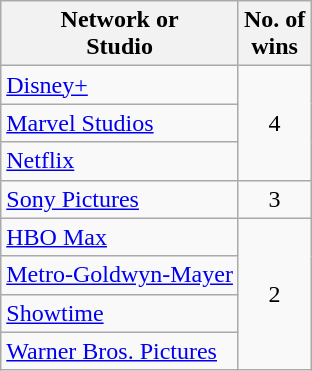<table class="wikitable">
<tr>
<th>Network or<br>Studio</th>
<th>No. of<br>wins</th>
</tr>
<tr>
<td><a href='#'>Disney+</a></td>
<td rowspan="3" style="text-align:center">4</td>
</tr>
<tr>
<td><a href='#'>Marvel Studios</a></td>
</tr>
<tr>
<td><a href='#'>Netflix</a></td>
</tr>
<tr>
<td><a href='#'>Sony Pictures</a></td>
<td style="text-align:center">3</td>
</tr>
<tr>
<td><a href='#'>HBO Max</a></td>
<td rowspan="4" style="text-align:center">2</td>
</tr>
<tr>
<td><a href='#'>Metro-Goldwyn-Mayer</a></td>
</tr>
<tr>
<td><a href='#'>Showtime</a></td>
</tr>
<tr>
<td><a href='#'>Warner Bros. Pictures</a></td>
</tr>
</table>
